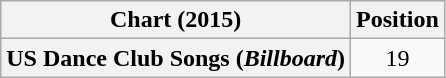<table class="wikitable plainrowheaders" style="text-align:center">
<tr>
<th scope="col">Chart (2015)</th>
<th scope="col">Position</th>
</tr>
<tr>
<th scope="row">US Dance Club Songs (<em>Billboard</em>)</th>
<td>19</td>
</tr>
</table>
